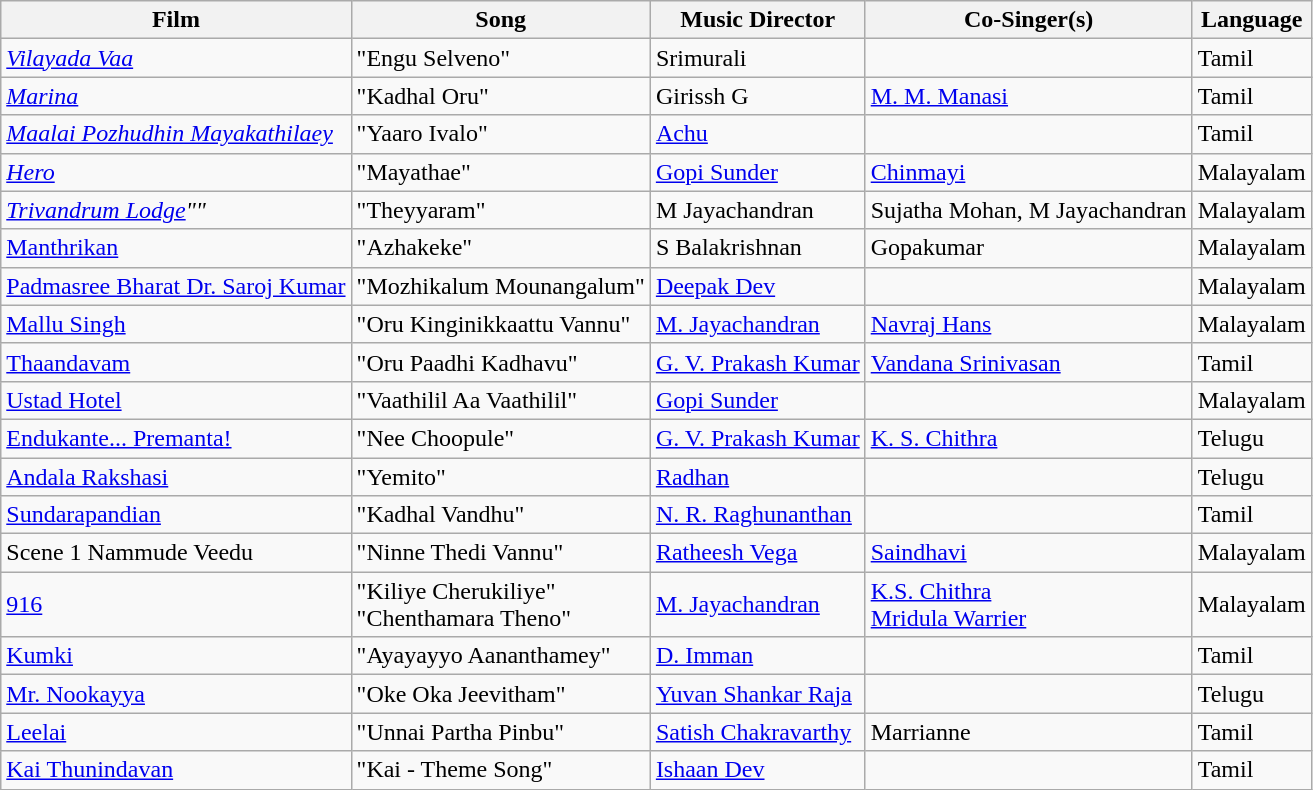<table class="wikitable sortable">
<tr>
<th>Film</th>
<th>Song</th>
<th>Music Director</th>
<th>Co-Singer(s)</th>
<th>Language</th>
</tr>
<tr>
<td><em><a href='#'>Vilayada Vaa</a></em></td>
<td>"Engu Selveno"</td>
<td>Srimurali</td>
<td></td>
<td>Tamil</td>
</tr>
<tr>
<td><em><a href='#'>Marina</a></em></td>
<td>"Kadhal Oru"</td>
<td>Girissh G</td>
<td><a href='#'>M. M. Manasi</a></td>
<td>Tamil</td>
</tr>
<tr>
<td><em><a href='#'>Maalai Pozhudhin Mayakathilaey</a></em></td>
<td>"Yaaro Ivalo"</td>
<td><a href='#'>Achu</a></td>
<td></td>
<td>Tamil</td>
</tr>
<tr>
<td><em><a href='#'>Hero</a></em></td>
<td>"Mayathae"</td>
<td><a href='#'>Gopi Sunder</a></td>
<td><a href='#'>Chinmayi</a></td>
<td>Malayalam</td>
</tr>
<tr>
<td><em><a href='#'>Trivandrum Lodge</a>""</td>
<td>"Theyyaram"</td>
<td>M Jayachandran</td>
<td>Sujatha Mohan, M Jayachandran</td>
<td>Malayalam</td>
</tr>
<tr>
<td></em><a href='#'>Manthrikan</a><em></td>
<td>"Azhakeke"</td>
<td>S Balakrishnan</td>
<td>Gopakumar</td>
<td>Malayalam</td>
</tr>
<tr>
<td></em><a href='#'>Padmasree Bharat Dr. Saroj Kumar</a><em></td>
<td>"Mozhikalum Mounangalum"</td>
<td><a href='#'>Deepak Dev</a></td>
<td></td>
<td>Malayalam</td>
</tr>
<tr>
<td></em><a href='#'>Mallu Singh</a><em></td>
<td>"Oru Kinginikkaattu Vannu"</td>
<td><a href='#'>M. Jayachandran</a></td>
<td><a href='#'>Navraj Hans</a></td>
<td>Malayalam</td>
</tr>
<tr>
<td></em><a href='#'>Thaandavam</a><em></td>
<td>"Oru Paadhi Kadhavu"</td>
<td><a href='#'>G. V. Prakash Kumar</a></td>
<td><a href='#'>Vandana Srinivasan</a></td>
<td>Tamil</td>
</tr>
<tr>
<td></em><a href='#'>Ustad Hotel</a><em></td>
<td>"Vaathilil Aa Vaathilil"</td>
<td><a href='#'>Gopi Sunder</a></td>
<td></td>
<td>Malayalam</td>
</tr>
<tr>
<td></em><a href='#'>Endukante... Premanta!</a><em></td>
<td>"Nee Choopule"</td>
<td><a href='#'>G. V. Prakash Kumar</a></td>
<td><a href='#'>K. S. Chithra</a></td>
<td>Telugu</td>
</tr>
<tr>
<td></em><a href='#'>Andala Rakshasi</a><em></td>
<td>"Yemito"</td>
<td><a href='#'>Radhan</a></td>
<td></td>
<td>Telugu</td>
</tr>
<tr>
<td></em><a href='#'>Sundarapandian</a><em></td>
<td>"Kadhal Vandhu"</td>
<td><a href='#'>N. R. Raghunanthan</a></td>
<td></td>
<td>Tamil</td>
</tr>
<tr>
<td></em>Scene 1 Nammude Veedu<em></td>
<td>"Ninne Thedi Vannu"</td>
<td><a href='#'>Ratheesh Vega</a></td>
<td><a href='#'>Saindhavi</a></td>
<td>Malayalam</td>
</tr>
<tr>
<td></em><a href='#'>916</a><em></td>
<td>"Kiliye Cherukiliye"<br>"Chenthamara Theno"</td>
<td><a href='#'>M. Jayachandran</a></td>
<td><a href='#'>K.S. Chithra</a><br> <a href='#'>Mridula Warrier</a></td>
<td>Malayalam</td>
</tr>
<tr>
<td></em><a href='#'>Kumki</a><em></td>
<td>"Ayayayyo Aananthamey"</td>
<td><a href='#'>D. Imman</a></td>
<td></td>
<td>Tamil</td>
</tr>
<tr>
<td></em><a href='#'>Mr. Nookayya</a><em></td>
<td>"Oke Oka Jeevitham"</td>
<td><a href='#'>Yuvan Shankar Raja</a></td>
<td></td>
<td>Telugu</td>
</tr>
<tr>
<td></em><a href='#'>Leelai</a><em></td>
<td>"Unnai Partha Pinbu"</td>
<td><a href='#'>Satish Chakravarthy</a></td>
<td>Marrianne</td>
<td>Tamil</td>
</tr>
<tr>
<td></em><a href='#'>Kai Thunindavan</a><em></td>
<td>"Kai - Theme Song"</td>
<td><a href='#'>Ishaan Dev</a></td>
<td></td>
<td>Tamil</td>
</tr>
</table>
